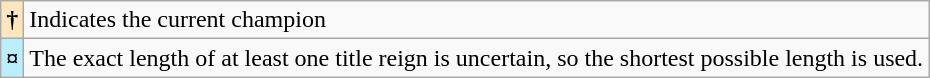<table class="wikitable">
<tr>
<th style="background-color:#ffe6bd">†</th>
<td>Indicates the current champion</td>
</tr>
<tr>
<th style="background-color:#bbeeff">¤</th>
<td>The exact length of at least one title reign is uncertain, so the shortest possible length is used.</td>
</tr>
</table>
